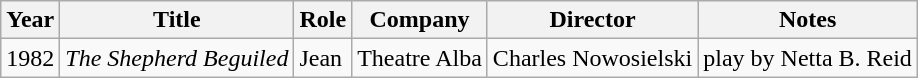<table class="wikitable">
<tr>
<th>Year</th>
<th>Title</th>
<th>Role</th>
<th>Company</th>
<th>Director</th>
<th>Notes</th>
</tr>
<tr>
<td>1982</td>
<td><em>The Shepherd Beguiled</em></td>
<td>Jean</td>
<td>Theatre Alba</td>
<td>Charles Nowosielski</td>
<td>play by Netta B. Reid</td>
</tr>
</table>
